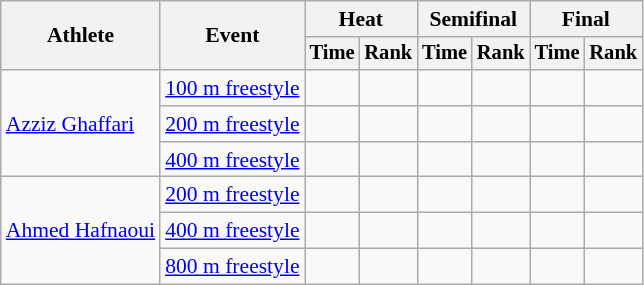<table class=wikitable style="font-size:90%">
<tr>
<th rowspan=2>Athlete</th>
<th rowspan=2>Event</th>
<th colspan="2">Heat</th>
<th colspan="2">Semifinal</th>
<th colspan="2">Final</th>
</tr>
<tr style="font-size:95%">
<th>Time</th>
<th>Rank</th>
<th>Time</th>
<th>Rank</th>
<th>Time</th>
<th>Rank</th>
</tr>
<tr align=center>
<td align=left rowspan=3><a href='#'>Azziz Ghaffari</a></td>
<td align=left><a href='#'>100 m freestyle</a></td>
<td></td>
<td></td>
<td></td>
<td></td>
<td></td>
<td></td>
</tr>
<tr align=center>
<td align=left><a href='#'>200 m freestyle</a></td>
<td></td>
<td></td>
<td></td>
<td></td>
<td></td>
<td></td>
</tr>
<tr align=center>
<td align=left><a href='#'>400 m freestyle</a></td>
<td></td>
<td></td>
<td></td>
<td></td>
<td></td>
<td></td>
</tr>
<tr align=center>
<td align=left rowspan=3><a href='#'>Ahmed Hafnaoui</a></td>
<td align=left><a href='#'>200 m freestyle</a></td>
<td></td>
<td></td>
<td></td>
<td></td>
<td></td>
<td></td>
</tr>
<tr align=center>
<td align=left><a href='#'>400 m freestyle</a></td>
<td></td>
<td></td>
<td></td>
<td></td>
<td></td>
<td></td>
</tr>
<tr align=center>
<td align=left><a href='#'>800 m freestyle</a></td>
<td></td>
<td></td>
<td></td>
<td></td>
<td></td>
<td></td>
</tr>
</table>
